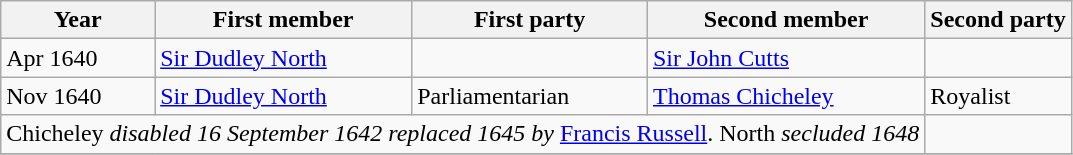<table class="wikitable">
<tr>
<th>Year</th>
<th>First member</th>
<th>First party</th>
<th>Second member</th>
<th>Second party</th>
</tr>
<tr>
<td>Apr 1640</td>
<td><a href='#'>Sir Dudley North</a></td>
<td></td>
<td><a href='#'>Sir John Cutts</a></td>
<td></td>
</tr>
<tr>
<td>Nov 1640</td>
<td><a href='#'>Sir Dudley North</a></td>
<td>Parliamentarian</td>
<td><a href='#'>Thomas Chicheley</a></td>
<td>Royalist</td>
</tr>
<tr>
<td colspan="4">Chicheley <em>disabled 16 September 1642 replaced 1645 by</em>  <a href='#'>Francis Russell</a>. North <em>secluded 1648</em></td>
<td></td>
</tr>
<tr>
</tr>
</table>
